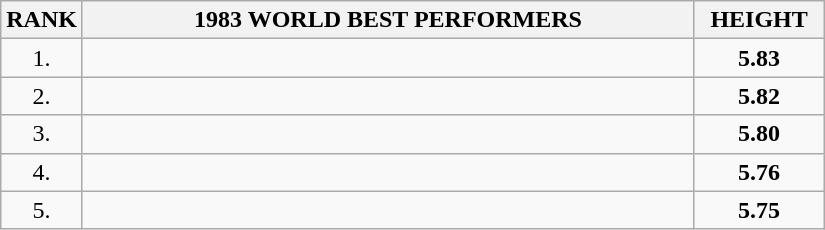<table class=wikitable>
<tr>
<th>RANK</th>
<th align="center" style="width: 25em">1983 WORLD BEST PERFORMERS</th>
<th align="center" style="width: 5em">HEIGHT</th>
</tr>
<tr>
<td align="center">1.</td>
<td></td>
<td align="center"><strong>5.83</strong></td>
</tr>
<tr>
<td align="center">2.</td>
<td></td>
<td align="center"><strong>5.82</strong></td>
</tr>
<tr>
<td align="center">3.</td>
<td></td>
<td align="center"><strong>5.80</strong></td>
</tr>
<tr>
<td align="center">4.</td>
<td></td>
<td align="center"><strong>5.76</strong></td>
</tr>
<tr>
<td align="center">5.</td>
<td></td>
<td align="center"><strong>5.75</strong></td>
</tr>
</table>
